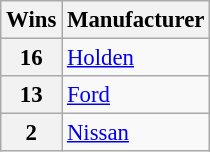<table class="wikitable" style="font-size: 95%;">
<tr>
<th>Wins</th>
<th>Manufacturer</th>
</tr>
<tr>
<th>16</th>
<td><a href='#'>Holden</a></td>
</tr>
<tr>
<th>13</th>
<td><a href='#'>Ford</a></td>
</tr>
<tr>
<th>2</th>
<td><a href='#'>Nissan</a></td>
</tr>
</table>
